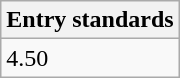<table class="wikitable" border="1" align="upright">
<tr>
<th>Entry standards</th>
</tr>
<tr>
<td>4.50</td>
</tr>
</table>
